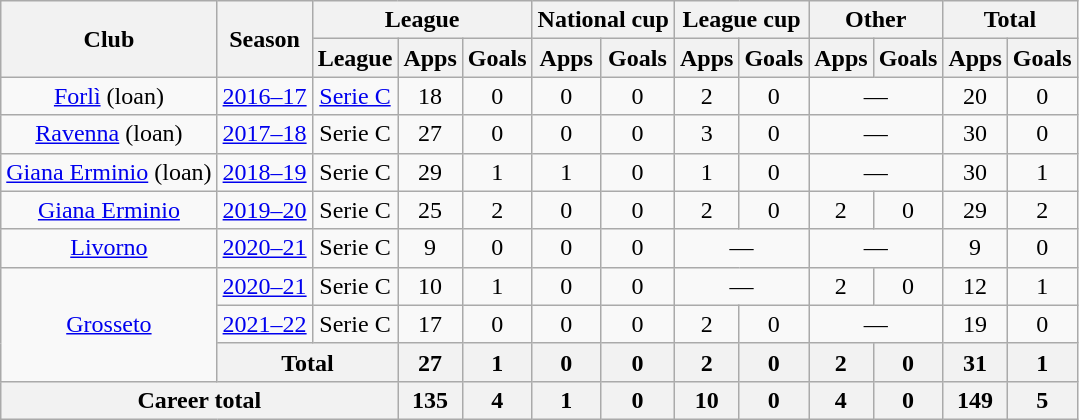<table class="wikitable" style="text-align: center;">
<tr>
<th rowspan="2">Club</th>
<th rowspan="2">Season</th>
<th colspan="3">League</th>
<th colspan="2">National cup</th>
<th colspan="2">League cup</th>
<th colspan="2">Other</th>
<th colspan="2">Total</th>
</tr>
<tr>
<th>League</th>
<th>Apps</th>
<th>Goals</th>
<th>Apps</th>
<th>Goals</th>
<th>Apps</th>
<th>Goals</th>
<th>Apps</th>
<th>Goals</th>
<th>Apps</th>
<th>Goals</th>
</tr>
<tr>
<td><a href='#'>Forlì</a> (loan)</td>
<td><a href='#'>2016–17</a></td>
<td><a href='#'>Serie C</a></td>
<td>18</td>
<td>0</td>
<td>0</td>
<td>0</td>
<td>2</td>
<td>0</td>
<td colspan="2">—</td>
<td>20</td>
<td>0</td>
</tr>
<tr>
<td><a href='#'>Ravenna</a> (loan)</td>
<td><a href='#'>2017–18</a></td>
<td>Serie C</td>
<td>27</td>
<td>0</td>
<td>0</td>
<td>0</td>
<td>3</td>
<td>0</td>
<td colspan="2">—</td>
<td>30</td>
<td>0</td>
</tr>
<tr>
<td><a href='#'>Giana Erminio</a> (loan)</td>
<td><a href='#'>2018–19</a></td>
<td>Serie C</td>
<td>29</td>
<td>1</td>
<td>1</td>
<td>0</td>
<td>1</td>
<td>0</td>
<td colspan="2">—</td>
<td>30</td>
<td>1</td>
</tr>
<tr>
<td><a href='#'>Giana Erminio</a></td>
<td><a href='#'>2019–20</a></td>
<td>Serie C</td>
<td>25</td>
<td>2</td>
<td>0</td>
<td>0</td>
<td>2</td>
<td>0</td>
<td>2</td>
<td>0</td>
<td>29</td>
<td>2</td>
</tr>
<tr>
<td><a href='#'>Livorno</a></td>
<td><a href='#'>2020–21</a></td>
<td>Serie C</td>
<td>9</td>
<td>0</td>
<td>0</td>
<td>0</td>
<td colspan="2">—</td>
<td colspan="2">—</td>
<td>9</td>
<td>0</td>
</tr>
<tr>
<td rowspan="3"><a href='#'>Grosseto</a></td>
<td><a href='#'>2020–21</a></td>
<td>Serie C</td>
<td>10</td>
<td>1</td>
<td>0</td>
<td>0</td>
<td colspan="2">—</td>
<td>2</td>
<td>0</td>
<td>12</td>
<td>1</td>
</tr>
<tr>
<td><a href='#'>2021–22</a></td>
<td>Serie C</td>
<td>17</td>
<td>0</td>
<td>0</td>
<td>0</td>
<td>2</td>
<td>0</td>
<td colspan="2">—</td>
<td>19</td>
<td>0</td>
</tr>
<tr>
<th colspan="2">Total</th>
<th>27</th>
<th>1</th>
<th>0</th>
<th>0</th>
<th>2</th>
<th>0</th>
<th>2</th>
<th>0</th>
<th>31</th>
<th>1</th>
</tr>
<tr>
<th colspan="3">Career total</th>
<th>135</th>
<th>4</th>
<th>1</th>
<th>0</th>
<th>10</th>
<th>0</th>
<th>4</th>
<th>0</th>
<th>149</th>
<th>5</th>
</tr>
</table>
